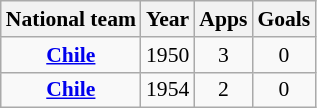<table class="wikitable" style="font-size:90%; text-align: center;">
<tr>
<th>National team</th>
<th>Year</th>
<th>Apps</th>
<th>Goals</th>
</tr>
<tr>
<td rowspan=1><strong><a href='#'>Chile</a></strong></td>
<td>1950</td>
<td>3</td>
<td>0</td>
</tr>
<tr>
<td rowspan=2><strong><a href='#'>Chile</a></strong></td>
<td>1954</td>
<td>2</td>
<td>0</td>
</tr>
</table>
